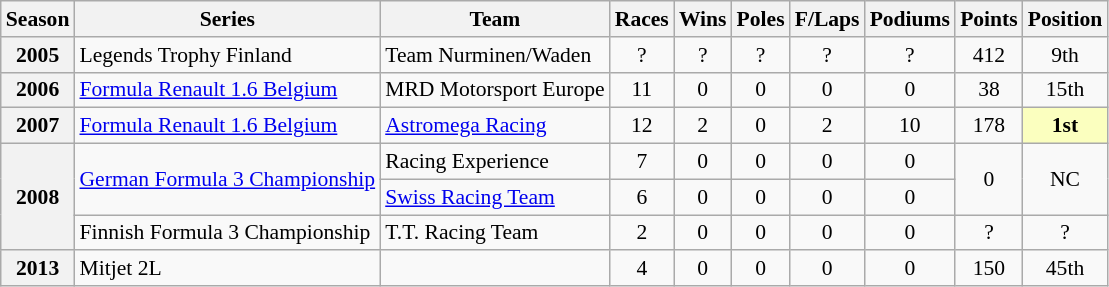<table class="wikitable" style="font-size: 90%; text-align:center">
<tr>
<th>Season</th>
<th>Series</th>
<th>Team</th>
<th>Races</th>
<th>Wins</th>
<th>Poles</th>
<th>F/Laps</th>
<th>Podiums</th>
<th>Points</th>
<th>Position</th>
</tr>
<tr>
<th>2005</th>
<td align=left>Legends Trophy Finland</td>
<td align=left>Team Nurminen/Waden</td>
<td>?</td>
<td>?</td>
<td>?</td>
<td>?</td>
<td>?</td>
<td>412</td>
<td>9th</td>
</tr>
<tr>
<th>2006</th>
<td align=left><a href='#'>Formula Renault 1.6 Belgium</a></td>
<td align=left>MRD Motorsport Europe</td>
<td>11</td>
<td>0</td>
<td>0</td>
<td>0</td>
<td>0</td>
<td>38</td>
<td>15th</td>
</tr>
<tr>
<th>2007</th>
<td align=left><a href='#'>Formula Renault 1.6 Belgium</a></td>
<td align=left><a href='#'>Astromega Racing</a></td>
<td>12</td>
<td>2</td>
<td>0</td>
<td>2</td>
<td>10</td>
<td>178</td>
<td style="background:#FBFFBF;"><strong>1st</strong></td>
</tr>
<tr>
<th rowspan="3">2008</th>
<td rowspan="2" align=left><a href='#'>German Formula 3 Championship</a></td>
<td align=left>Racing Experience</td>
<td>7</td>
<td>0</td>
<td>0</td>
<td>0</td>
<td>0</td>
<td rowspan="2">0</td>
<td rowspan="2">NC</td>
</tr>
<tr>
<td align=left><a href='#'>Swiss Racing Team</a></td>
<td>6</td>
<td>0</td>
<td>0</td>
<td>0</td>
<td>0</td>
</tr>
<tr>
<td align=left>Finnish Formula 3 Championship</td>
<td align=left>T.T. Racing Team</td>
<td>2</td>
<td>0</td>
<td>0</td>
<td>0</td>
<td>0</td>
<td>?</td>
<td>?</td>
</tr>
<tr>
<th>2013</th>
<td align=left>Mitjet 2L</td>
<td></td>
<td>4</td>
<td>0</td>
<td>0</td>
<td>0</td>
<td>0</td>
<td>150</td>
<td>45th</td>
</tr>
</table>
